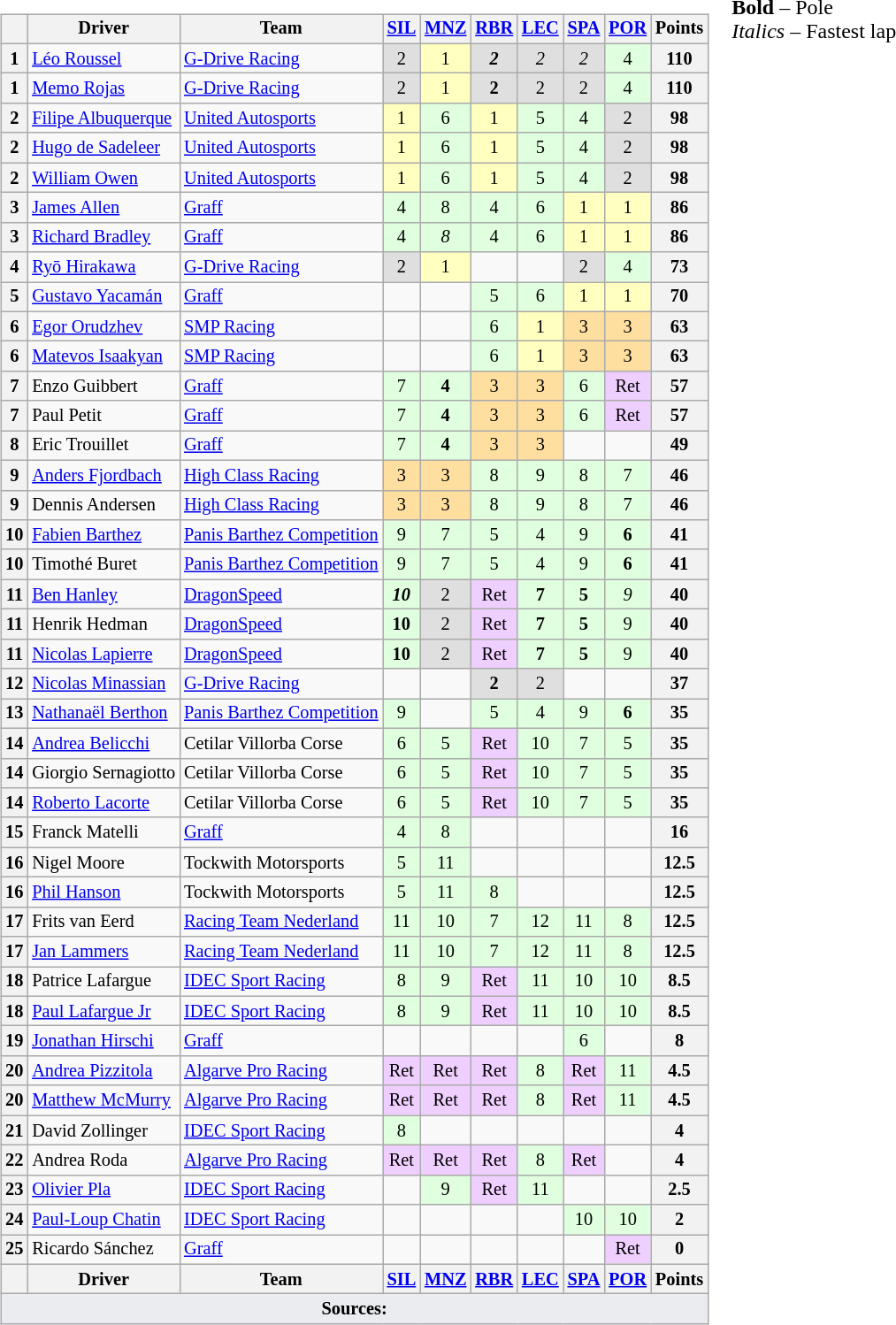<table>
<tr>
<td valign="top"><br><table class="wikitable" style="font-size:85%; text-align:center;">
<tr>
<th></th>
<th>Driver</th>
<th>Team</th>
<th><a href='#'>SIL</a><br></th>
<th><a href='#'>MNZ</a><br></th>
<th><a href='#'>RBR</a><br></th>
<th><a href='#'>LEC</a><br></th>
<th><a href='#'>SPA</a><br></th>
<th><a href='#'>POR</a><br></th>
<th>Points</th>
</tr>
<tr>
<th>1</th>
<td align="left"> <a href='#'>Léo Roussel</a></td>
<td align="left"> <a href='#'>G-Drive Racing</a></td>
<td style="background:#dfdfdf;">2</td>
<td style="background:#ffffbf;">1</td>
<td style="background:#dfdfdf;"><strong><em>2</em></strong></td>
<td style="background:#dfdfdf;"><em>2</em></td>
<td style="background:#dfdfdf;"><em>2</em></td>
<td style="background:#dfffdf;">4</td>
<th>110</th>
</tr>
<tr>
<th>1</th>
<td align="left"> <a href='#'>Memo Rojas</a></td>
<td align="left"> <a href='#'>G-Drive Racing</a></td>
<td style="background:#dfdfdf;">2</td>
<td style="background:#ffffbf;">1</td>
<td style="background:#dfdfdf;"><strong>2</strong></td>
<td style="background:#dfdfdf;">2</td>
<td style="background:#dfdfdf;">2</td>
<td style="background:#dfffdf;">4</td>
<th>110</th>
</tr>
<tr>
<th>2</th>
<td align="left"> <a href='#'>Filipe Albuquerque</a></td>
<td align="left"> <a href='#'>United Autosports</a></td>
<td style="background:#ffffbf;">1</td>
<td style="background:#dfffdf;">6</td>
<td style="background:#ffffbf;">1</td>
<td style="background:#dfffdf;">5</td>
<td style="background:#dfffdf;">4</td>
<td style="background:#dfdfdf;">2</td>
<th>98</th>
</tr>
<tr>
<th>2</th>
<td align="left"> <a href='#'>Hugo de Sadeleer</a></td>
<td align="left"> <a href='#'>United Autosports</a></td>
<td style="background:#ffffbf;">1</td>
<td style="background:#dfffdf;">6</td>
<td style="background:#ffffbf;">1</td>
<td style="background:#dfffdf;">5</td>
<td style="background:#dfffdf;">4</td>
<td style="background:#dfdfdf;">2</td>
<th>98</th>
</tr>
<tr>
<th>2</th>
<td align="left"> <a href='#'>William Owen</a></td>
<td align="left"> <a href='#'>United Autosports</a></td>
<td style="background:#ffffbf;">1</td>
<td style="background:#dfffdf;">6</td>
<td style="background:#ffffbf;">1</td>
<td style="background:#dfffdf;">5</td>
<td style="background:#dfffdf;">4</td>
<td style="background:#dfdfdf;">2</td>
<th>98</th>
</tr>
<tr>
<th>3</th>
<td align="left"> <a href='#'>James Allen</a></td>
<td align="left"> <a href='#'>Graff</a></td>
<td style="background:#dfffdf;">4</td>
<td style="background:#dfffdf;">8</td>
<td style="background:#dfffdf;">4</td>
<td style="background:#dfffdf;">6</td>
<td style="background:#ffffbf;">1</td>
<td style="background:#ffffbf;">1</td>
<th>86</th>
</tr>
<tr>
<th>3</th>
<td align="left"> <a href='#'>Richard Bradley</a></td>
<td align="left"> <a href='#'>Graff</a></td>
<td style="background:#dfffdf;">4</td>
<td style="background:#dfffdf;"><em>8</em></td>
<td style="background:#dfffdf;">4</td>
<td style="background:#dfffdf;">6</td>
<td style="background:#ffffbf;">1</td>
<td style="background:#ffffbf;">1</td>
<th>86</th>
</tr>
<tr>
<th>4</th>
<td align="left"> <a href='#'>Ryō Hirakawa</a></td>
<td align="left"> <a href='#'>G-Drive Racing</a></td>
<td style="background:#dfdfdf;">2</td>
<td style="background:#ffffbf;">1</td>
<td></td>
<td></td>
<td style="background:#dfdfdf;">2</td>
<td style="background:#dfffdf;">4</td>
<th>73</th>
</tr>
<tr>
<th>5</th>
<td align="left"> <a href='#'>Gustavo Yacamán</a></td>
<td align="left"> <a href='#'>Graff</a></td>
<td></td>
<td></td>
<td style="background:#dfffdf;">5</td>
<td style="background:#dfffdf;">6</td>
<td style="background:#ffffbf;">1</td>
<td style="background:#ffffbf;">1</td>
<th>70</th>
</tr>
<tr>
<th>6</th>
<td align="left"> <a href='#'>Egor Orudzhev</a></td>
<td align="left"> <a href='#'>SMP Racing</a></td>
<td></td>
<td></td>
<td style="background:#dfffdf;">6</td>
<td style="background:#ffffbf;">1</td>
<td style="background:#ffdf9f;">3</td>
<td style="background:#ffdf9f;">3</td>
<th>63</th>
</tr>
<tr>
<th>6</th>
<td align="left"> <a href='#'>Matevos Isaakyan</a></td>
<td align="left"> <a href='#'>SMP Racing</a></td>
<td></td>
<td></td>
<td style="background:#dfffdf;">6</td>
<td style="background:#ffffbf;">1</td>
<td style="background:#ffdf9f;">3</td>
<td style="background:#ffdf9f;">3</td>
<th>63</th>
</tr>
<tr>
<th>7</th>
<td align="left"> Enzo Guibbert</td>
<td align="left"> <a href='#'>Graff</a></td>
<td style="background:#dfffdf;">7</td>
<td style="background:#dfffdf;"><strong>4</strong></td>
<td style="background:#ffdf9f;">3</td>
<td style="background:#ffdf9f;">3</td>
<td style="background:#dfffdf;">6</td>
<td style="background:#efcfff;">Ret</td>
<th>57</th>
</tr>
<tr>
<th>7</th>
<td align="left"> Paul Petit</td>
<td align="left"> <a href='#'>Graff</a></td>
<td style="background:#dfffdf;">7</td>
<td style="background:#dfffdf;"><strong>4</strong></td>
<td style="background:#ffdf9f;">3</td>
<td style="background:#ffdf9f;">3</td>
<td style="background:#dfffdf;">6</td>
<td style="background:#efcfff;">Ret</td>
<th>57</th>
</tr>
<tr>
<th>8</th>
<td align="left"> Eric Trouillet</td>
<td align="left"> <a href='#'>Graff</a></td>
<td style="background:#dfffdf;">7</td>
<td style="background:#dfffdf;"><strong>4</strong></td>
<td style="background:#ffdf9f;">3</td>
<td style="background:#ffdf9f;">3</td>
<td></td>
<td></td>
<th>49</th>
</tr>
<tr>
<th>9</th>
<td align="left"> <a href='#'>Anders Fjordbach</a></td>
<td align="left"> <a href='#'>High Class Racing</a></td>
<td style="background:#ffdf9f;">3</td>
<td style="background:#ffdf9f;">3</td>
<td style="background:#dfffdf;">8</td>
<td style="background:#dfffdf;">9</td>
<td style="background:#dfffdf;">8</td>
<td style="background:#dfffdf;">7</td>
<th>46</th>
</tr>
<tr>
<th>9</th>
<td align="left"> Dennis Andersen</td>
<td align="left"> <a href='#'>High Class Racing</a></td>
<td style="background:#ffdf9f;">3</td>
<td style="background:#ffdf9f;">3</td>
<td style="background:#dfffdf;">8</td>
<td style="background:#dfffdf;">9</td>
<td style="background:#dfffdf;">8</td>
<td style="background:#dfffdf;">7</td>
<th>46</th>
</tr>
<tr>
<th>10</th>
<td align="left"> <a href='#'>Fabien Barthez</a></td>
<td align="left"> <a href='#'>Panis Barthez Competition</a></td>
<td style="background:#dfffdf;">9</td>
<td style="background:#dfffdf;">7</td>
<td style="background:#dfffdf;">5</td>
<td style="background:#dfffdf;">4</td>
<td style="background:#dfffdf;">9</td>
<td style="background:#dfffdf;"><strong>6</strong></td>
<th>41</th>
</tr>
<tr>
<th>10</th>
<td align="left"> Timothé Buret</td>
<td align="left"> <a href='#'>Panis Barthez Competition</a></td>
<td style="background:#dfffdf;">9</td>
<td style="background:#dfffdf;">7</td>
<td style="background:#dfffdf;">5</td>
<td style="background:#dfffdf;">4</td>
<td style="background:#dfffdf;">9</td>
<td style="background:#dfffdf;"><strong>6</strong></td>
<th>41</th>
</tr>
<tr>
<th>11</th>
<td align="left"> <a href='#'>Ben Hanley</a></td>
<td align="left"> <a href='#'>DragonSpeed</a></td>
<td style="background:#dfffdf;"><strong><em>10</em></strong></td>
<td style="background:#dfdfdf;">2</td>
<td style="background:#efcfff;">Ret</td>
<td style="background:#dfffdf;"><strong>7</strong></td>
<td style="background:#dfffdf;"><strong>5</strong></td>
<td style="background:#dfffdf;"><em>9</em></td>
<th>40</th>
</tr>
<tr>
<th>11</th>
<td align="left"> Henrik Hedman</td>
<td align="left"> <a href='#'>DragonSpeed</a></td>
<td style="background:#dfffdf;"><strong>10</strong></td>
<td style="background:#dfdfdf;">2</td>
<td style="background:#efcfff;">Ret</td>
<td style="background:#dfffdf;"><strong>7</strong></td>
<td style="background:#dfffdf;"><strong>5</strong></td>
<td style="background:#dfffdf;">9</td>
<th>40</th>
</tr>
<tr>
<th>11</th>
<td align="left"> <a href='#'>Nicolas Lapierre</a></td>
<td align="left"> <a href='#'>DragonSpeed</a></td>
<td style="background:#dfffdf;"><strong>10</strong></td>
<td style="background:#dfdfdf;">2</td>
<td style="background:#efcfff;">Ret</td>
<td style="background:#dfffdf;"><strong>7</strong></td>
<td style="background:#dfffdf;"><strong>5</strong></td>
<td style="background:#dfffdf;">9</td>
<th>40</th>
</tr>
<tr>
<th>12</th>
<td align="left"> <a href='#'>Nicolas Minassian</a></td>
<td align="left"> <a href='#'>G-Drive Racing</a></td>
<td></td>
<td></td>
<td style="background:#dfdfdf;"><strong>2</strong></td>
<td style="background:#dfdfdf;">2</td>
<td></td>
<td></td>
<th>37</th>
</tr>
<tr>
<th>13</th>
<td align="left"> <a href='#'>Nathanaël Berthon</a></td>
<td align="left"> <a href='#'>Panis Barthez Competition</a></td>
<td style="background:#dfffdf;">9</td>
<td></td>
<td style="background:#dfffdf;">5</td>
<td style="background:#dfffdf;">4</td>
<td style="background:#dfffdf;">9</td>
<td style="background:#dfffdf;"><strong>6</strong></td>
<th>35</th>
</tr>
<tr>
<th>14</th>
<td align="left"> <a href='#'>Andrea Belicchi</a></td>
<td align="left"> Cetilar Villorba Corse</td>
<td style="background:#dfffdf;">6</td>
<td style="background:#dfffdf;">5</td>
<td style="background:#efcfff;">Ret</td>
<td style="background:#dfffdf;">10</td>
<td style="background:#dfffdf;">7</td>
<td style="background:#dfffdf;">5</td>
<th>35</th>
</tr>
<tr>
<th>14</th>
<td align="left"> Giorgio Sernagiotto</td>
<td align="left"> Cetilar Villorba Corse</td>
<td style="background:#dfffdf;">6</td>
<td style="background:#dfffdf;">5</td>
<td style="background:#efcfff;">Ret</td>
<td style="background:#dfffdf;">10</td>
<td style="background:#dfffdf;">7</td>
<td style="background:#dfffdf;">5</td>
<th>35</th>
</tr>
<tr>
<th>14</th>
<td align="left"> <a href='#'>Roberto Lacorte</a></td>
<td align="left"> Cetilar Villorba Corse</td>
<td style="background:#dfffdf;">6</td>
<td style="background:#dfffdf;">5</td>
<td style="background:#efcfff;">Ret</td>
<td style="background:#dfffdf;">10</td>
<td style="background:#dfffdf;">7</td>
<td style="background:#dfffdf;">5</td>
<th>35</th>
</tr>
<tr>
<th>15</th>
<td align="left"> Franck Matelli</td>
<td align="left"> <a href='#'>Graff</a></td>
<td style="background:#dfffdf;">4</td>
<td style="background:#dfffdf;">8</td>
<td></td>
<td></td>
<td></td>
<td></td>
<th>16</th>
</tr>
<tr>
<th>16</th>
<td align="left"> Nigel Moore</td>
<td align="left"> Tockwith Motorsports</td>
<td style="background:#dfffdf;">5</td>
<td style="background:#dfffdf;">11</td>
<td></td>
<td></td>
<td></td>
<td></td>
<th>12.5</th>
</tr>
<tr>
<th>16</th>
<td align="left"> <a href='#'>Phil Hanson</a></td>
<td align="left"> Tockwith Motorsports</td>
<td style="background:#dfffdf;">5</td>
<td style="background:#dfffdf;">11</td>
<td style="background:#dfffdf;">8</td>
<td></td>
<td></td>
<td></td>
<th>12.5</th>
</tr>
<tr>
<th>17</th>
<td align="left"> Frits van Eerd</td>
<td align="left"> <a href='#'>Racing Team Nederland</a></td>
<td style="background:#dfffdf;">11</td>
<td style="background:#dfffdf;">10</td>
<td style="background:#dfffdf;">7</td>
<td style="background:#dfffdf;">12</td>
<td style="background:#dfffdf;">11</td>
<td style="background:#dfffdf;">8</td>
<th>12.5</th>
</tr>
<tr>
<th>17</th>
<td align="left"> <a href='#'>Jan Lammers</a></td>
<td align="left"> <a href='#'>Racing Team Nederland</a></td>
<td style="background:#dfffdf;">11</td>
<td style="background:#dfffdf;">10</td>
<td style="background:#dfffdf;">7</td>
<td style="background:#dfffdf;">12</td>
<td style="background:#dfffdf;">11</td>
<td style="background:#dfffdf;">8</td>
<th>12.5</th>
</tr>
<tr>
<th>18</th>
<td align="left"> Patrice Lafargue</td>
<td align="left"> <a href='#'>IDEC Sport Racing</a></td>
<td style="background:#dfffdf;">8</td>
<td style="background:#dfffdf;">9</td>
<td style="background:#efcfff;">Ret</td>
<td style="background:#dfffdf;">11</td>
<td style="background:#dfffdf;">10</td>
<td style="background:#dfffdf;">10</td>
<th>8.5</th>
</tr>
<tr>
<th>18</th>
<td align="left"> <a href='#'>Paul Lafargue Jr</a></td>
<td align="left"> <a href='#'>IDEC Sport Racing</a></td>
<td style="background:#dfffdf;">8</td>
<td style="background:#dfffdf;">9</td>
<td style="background:#efcfff;">Ret</td>
<td style="background:#dfffdf;">11</td>
<td style="background:#dfffdf;">10</td>
<td style="background:#dfffdf;">10</td>
<th>8.5</th>
</tr>
<tr>
<th>19</th>
<td align="left"> <a href='#'>Jonathan Hirschi</a></td>
<td align="left"> <a href='#'>Graff</a></td>
<td></td>
<td></td>
<td></td>
<td></td>
<td style="background:#dfffdf;">6</td>
<td></td>
<th>8</th>
</tr>
<tr>
<th>20</th>
<td align="left"> <a href='#'>Andrea Pizzitola</a></td>
<td align="left"> <a href='#'>Algarve Pro Racing</a></td>
<td style="background:#efcfff;">Ret</td>
<td style="background:#efcfff;">Ret</td>
<td style="background:#efcfff;">Ret</td>
<td style="background:#dfffdf;">8</td>
<td style="background:#efcfff;">Ret</td>
<td style="background:#dfffdf;">11</td>
<th>4.5</th>
</tr>
<tr>
<th>20</th>
<td align="left"> <a href='#'>Matthew McMurry</a></td>
<td align="left"> <a href='#'>Algarve Pro Racing</a></td>
<td style="background:#efcfff;">Ret</td>
<td style="background:#efcfff;">Ret</td>
<td style="background:#efcfff;">Ret</td>
<td style="background:#dfffdf;">8</td>
<td style="background:#efcfff;">Ret</td>
<td style="background:#dfffdf;">11</td>
<th>4.5</th>
</tr>
<tr>
<th>21</th>
<td align="left"> David Zollinger</td>
<td align="left"> <a href='#'>IDEC Sport Racing</a></td>
<td style="background:#dfffdf;">8</td>
<td></td>
<td></td>
<td></td>
<td></td>
<td></td>
<th>4</th>
</tr>
<tr>
<th>22</th>
<td align="left"> Andrea Roda</td>
<td align="left"> <a href='#'>Algarve Pro Racing</a></td>
<td style="background:#efcfff;">Ret</td>
<td style="background:#efcfff;">Ret</td>
<td style="background:#efcfff;">Ret</td>
<td style="background:#dfffdf;">8</td>
<td style="background:#efcfff;">Ret</td>
<td></td>
<th>4</th>
</tr>
<tr>
<th>23</th>
<td align="left"> <a href='#'>Olivier Pla</a></td>
<td align="left"> <a href='#'>IDEC Sport Racing</a></td>
<td></td>
<td style="background:#dfffdf;">9</td>
<td style="background:#efcfff;">Ret</td>
<td style="background:#dfffdf;">11</td>
<td></td>
<td></td>
<th>2.5</th>
</tr>
<tr>
<th>24</th>
<td align="left"> <a href='#'>Paul-Loup Chatin</a></td>
<td align="left"> <a href='#'>IDEC Sport Racing</a></td>
<td></td>
<td></td>
<td></td>
<td></td>
<td style="background:#dfffdf;">10</td>
<td style="background:#dfffdf;">10</td>
<th>2</th>
</tr>
<tr>
<th>25</th>
<td align="left"> Ricardo Sánchez</td>
<td align="left"> <a href='#'>Graff</a></td>
<td></td>
<td></td>
<td></td>
<td></td>
<td></td>
<td style="background:#efcfff;">Ret</td>
<th>0</th>
</tr>
<tr>
<th></th>
<th>Driver</th>
<th>Team</th>
<th><a href='#'>SIL</a><br></th>
<th><a href='#'>MNZ</a><br></th>
<th><a href='#'>RBR</a><br></th>
<th><a href='#'>LEC</a><br></th>
<th><a href='#'>SPA</a><br></th>
<th><a href='#'>POR</a><br></th>
<th>Points</th>
</tr>
<tr class="sortbottom">
<td colspan="10" style="background-color:#EAECF0;text-align:center"><strong>Sources:</strong></td>
</tr>
</table>
</td>
<td valign="top"><br>
<span><strong>Bold</strong> – Pole<br><em>Italics</em> – Fastest lap</span></td>
</tr>
</table>
